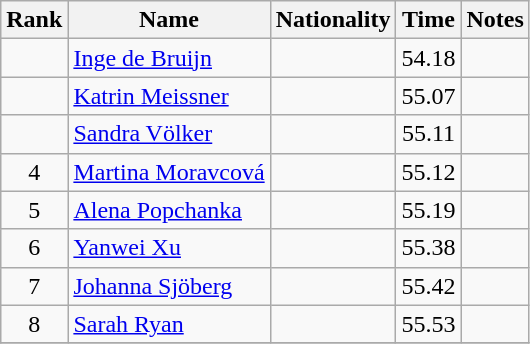<table class="wikitable sortable" style="text-align:center">
<tr>
<th>Rank</th>
<th>Name</th>
<th>Nationality</th>
<th>Time</th>
<th>Notes</th>
</tr>
<tr>
<td></td>
<td align=left><a href='#'>Inge de Bruijn</a></td>
<td align=left></td>
<td>54.18</td>
<td></td>
</tr>
<tr>
<td></td>
<td align=left><a href='#'>Katrin Meissner</a></td>
<td align=left></td>
<td>55.07</td>
<td></td>
</tr>
<tr>
<td></td>
<td align=left><a href='#'>Sandra Völker</a></td>
<td align=left></td>
<td>55.11</td>
<td></td>
</tr>
<tr>
<td>4</td>
<td align=left><a href='#'>Martina Moravcová</a></td>
<td align=left></td>
<td>55.12</td>
<td></td>
</tr>
<tr>
<td>5</td>
<td align=left><a href='#'>Alena Popchanka</a></td>
<td align=left></td>
<td>55.19</td>
<td></td>
</tr>
<tr>
<td>6</td>
<td align=left><a href='#'>Yanwei Xu</a></td>
<td align=left></td>
<td>55.38</td>
<td></td>
</tr>
<tr>
<td>7</td>
<td align=left><a href='#'>Johanna Sjöberg</a></td>
<td align=left></td>
<td>55.42</td>
<td></td>
</tr>
<tr>
<td>8</td>
<td align=left><a href='#'>Sarah Ryan</a></td>
<td align=left></td>
<td>55.53</td>
<td></td>
</tr>
<tr>
</tr>
</table>
